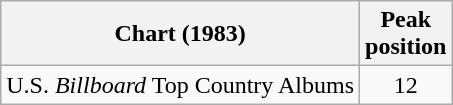<table class="wikitable">
<tr>
<th>Chart (1983)</th>
<th>Peak<br>position</th>
</tr>
<tr>
<td>U.S. <em>Billboard</em> Top Country Albums</td>
<td align="center">12</td>
</tr>
</table>
